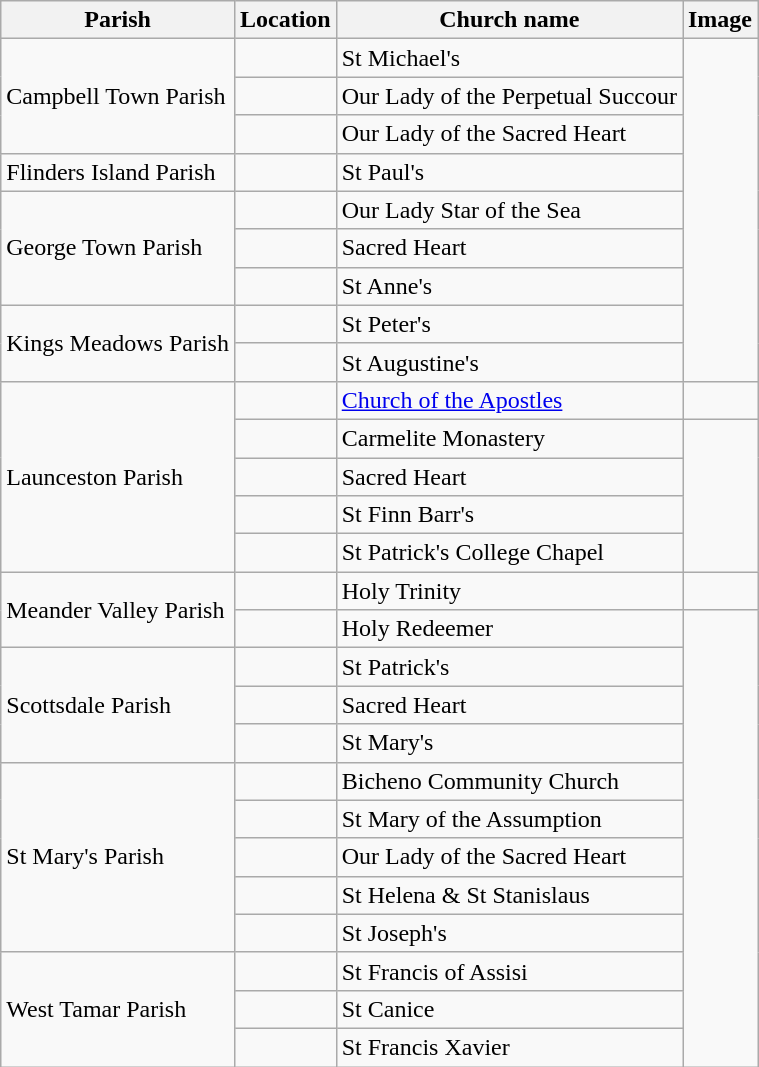<table class="wikitable sortable">
<tr>
<th>Parish</th>
<th>Location</th>
<th>Church name</th>
<th>Image</th>
</tr>
<tr>
<td rowspan=3>Campbell Town Parish</td>
<td></td>
<td>St Michael's</td>
</tr>
<tr>
<td></td>
<td>Our Lady of the Perpetual Succour</td>
</tr>
<tr>
<td></td>
<td>Our Lady of the Sacred Heart</td>
</tr>
<tr>
<td>Flinders Island Parish</td>
<td></td>
<td>St Paul's</td>
</tr>
<tr>
<td rowspan=3>George Town Parish</td>
<td></td>
<td>Our Lady Star of the Sea</td>
</tr>
<tr>
<td></td>
<td>Sacred Heart</td>
</tr>
<tr>
<td></td>
<td>St Anne's</td>
</tr>
<tr>
<td rowspan=2>Kings Meadows Parish</td>
<td></td>
<td>St Peter's</td>
</tr>
<tr>
<td></td>
<td>St Augustine's</td>
</tr>
<tr>
<td rowspan=5>Launceston Parish</td>
<td></td>
<td><a href='#'>Church of the Apostles</a></td>
<td></td>
</tr>
<tr>
<td></td>
<td>Carmelite Monastery</td>
</tr>
<tr>
<td></td>
<td>Sacred Heart</td>
</tr>
<tr>
<td></td>
<td>St Finn Barr's</td>
</tr>
<tr>
<td></td>
<td>St Patrick's College Chapel</td>
</tr>
<tr>
<td rowspan=2>Meander Valley Parish</td>
<td></td>
<td>Holy Trinity</td>
<td></td>
</tr>
<tr>
<td></td>
<td>Holy Redeemer</td>
</tr>
<tr>
<td rowspan=3>Scottsdale Parish</td>
<td></td>
<td>St Patrick's</td>
</tr>
<tr>
<td></td>
<td>Sacred Heart</td>
</tr>
<tr>
<td></td>
<td>St Mary's</td>
</tr>
<tr>
<td rowspan=5>St Mary's Parish</td>
<td></td>
<td>Bicheno Community Church</td>
</tr>
<tr>
<td></td>
<td>St Mary of the Assumption</td>
</tr>
<tr>
<td></td>
<td>Our Lady of the Sacred Heart</td>
</tr>
<tr>
<td></td>
<td>St Helena & St Stanislaus</td>
</tr>
<tr>
<td></td>
<td>St Joseph's</td>
</tr>
<tr>
<td rowspan=3>West Tamar Parish</td>
<td></td>
<td>St Francis of Assisi</td>
</tr>
<tr>
<td></td>
<td>St Canice</td>
</tr>
<tr>
<td></td>
<td>St Francis Xavier</td>
</tr>
</table>
